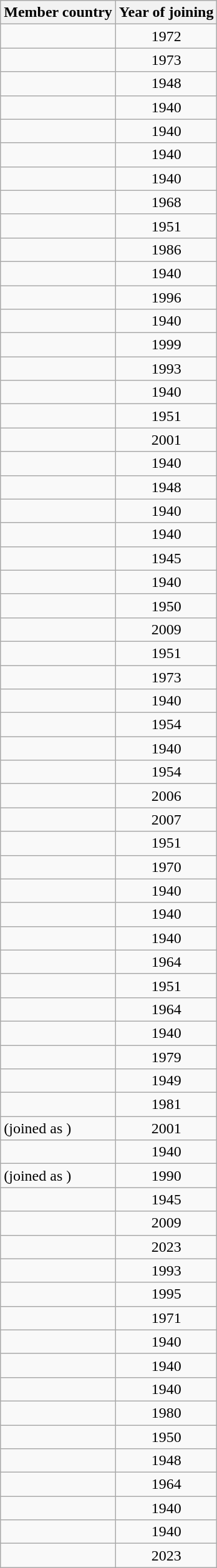<table class="sortable wikitable">
<tr>
<th scope="col">Member country</th>
<th scope="col">Year of joining</th>
</tr>
<tr>
<td></td>
<td align="center">1972</td>
</tr>
<tr>
<td></td>
<td align="center">1973</td>
</tr>
<tr>
<td></td>
<td align="center">1948</td>
</tr>
<tr>
<td></td>
<td align="center">1940</td>
</tr>
<tr>
<td></td>
<td align="center">1940</td>
</tr>
<tr>
<td></td>
<td align="center">1940</td>
</tr>
<tr>
<td></td>
<td align="center">1940</td>
</tr>
<tr>
<td></td>
<td align="center">1968</td>
</tr>
<tr>
<td></td>
<td align="center">1951</td>
</tr>
<tr>
<td></td>
<td align="center">1986</td>
</tr>
<tr>
<td></td>
<td align="center">1940</td>
</tr>
<tr>
<td></td>
<td align="center">1996</td>
</tr>
<tr>
<td></td>
<td align="center">1940</td>
</tr>
<tr>
<td></td>
<td align="center">1999</td>
</tr>
<tr>
<td></td>
<td align="center">1993</td>
</tr>
<tr>
<td></td>
<td align="center">1940</td>
</tr>
<tr>
<td></td>
<td align="center">1951</td>
</tr>
<tr>
<td></td>
<td align="center">2001</td>
</tr>
<tr>
<td></td>
<td align="center">1940</td>
</tr>
<tr>
<td></td>
<td align="center">1948</td>
</tr>
<tr>
<td></td>
<td align="center">1940</td>
</tr>
<tr>
<td></td>
<td align="center">1940</td>
</tr>
<tr>
<td></td>
<td align="center">1945</td>
</tr>
<tr>
<td></td>
<td align="center">1940</td>
</tr>
<tr>
<td></td>
<td align="center">1950</td>
</tr>
<tr>
<td></td>
<td align="center">2009</td>
</tr>
<tr>
<td></td>
<td align="center">1951</td>
</tr>
<tr>
<td></td>
<td align="center">1973</td>
</tr>
<tr>
<td></td>
<td align="center">1940</td>
</tr>
<tr>
<td></td>
<td align="center">1954</td>
</tr>
<tr>
<td></td>
<td align="center">1940</td>
</tr>
<tr>
<td></td>
<td align="center">1954</td>
</tr>
<tr>
<td></td>
<td align="center">2006</td>
</tr>
<tr>
<td></td>
<td align="center">2007</td>
</tr>
<tr>
<td></td>
<td align="center">1951</td>
</tr>
<tr>
<td></td>
<td align="center">1970</td>
</tr>
<tr>
<td></td>
<td align="center">1940</td>
</tr>
<tr>
<td></td>
<td align="center">1940</td>
</tr>
<tr>
<td></td>
<td align="center">1940</td>
</tr>
<tr>
<td></td>
<td align="center">1964</td>
</tr>
<tr>
<td></td>
<td align="center">1951</td>
</tr>
<tr>
<td></td>
<td align="center">1964</td>
</tr>
<tr>
<td></td>
<td align="center">1940</td>
</tr>
<tr>
<td></td>
<td align="center">1979</td>
</tr>
<tr>
<td></td>
<td align="center">1949</td>
</tr>
<tr>
<td></td>
<td align="center">1981</td>
</tr>
<tr>
<td> (joined as )</td>
<td align="center">2001</td>
</tr>
<tr>
<td></td>
<td align="center">1940</td>
</tr>
<tr>
<td> (joined as )</td>
<td align="center">1990</td>
</tr>
<tr>
<td></td>
<td align="center">1945</td>
</tr>
<tr>
<td></td>
<td align="center">2009</td>
</tr>
<tr>
<td></td>
<td align="center">2023</td>
</tr>
<tr>
<td></td>
<td align="center">1993</td>
</tr>
<tr>
<td></td>
<td align="center">1995</td>
</tr>
<tr>
<td></td>
<td align="center">1971</td>
</tr>
<tr>
<td></td>
<td align="center">1940</td>
</tr>
<tr>
<td></td>
<td align="center">1940</td>
</tr>
<tr>
<td></td>
<td align="center">1940</td>
</tr>
<tr>
<td></td>
<td align="center">1980</td>
</tr>
<tr>
<td></td>
<td align="center">1950</td>
</tr>
<tr>
<td></td>
<td align="center">1948</td>
</tr>
<tr>
<td></td>
<td align="center">1964</td>
</tr>
<tr>
<td></td>
<td align="center">1940</td>
</tr>
<tr>
<td></td>
<td align="center">1940</td>
</tr>
<tr>
<td></td>
<td align="center">2023</td>
</tr>
</table>
